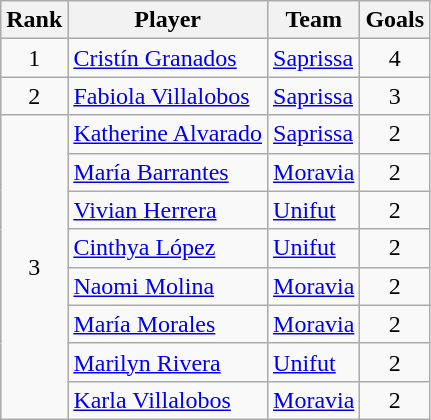<table class="wikitable">
<tr>
<th>Rank</th>
<th>Player</th>
<th>Team</th>
<th>Goals</th>
</tr>
<tr>
<td align=center>1</td>
<td> <a href='#'>Cristín Granados</a></td>
<td> <a href='#'>Saprissa</a></td>
<td align=center>4</td>
</tr>
<tr>
<td align=center>2</td>
<td> <a href='#'>Fabiola Villalobos</a></td>
<td> <a href='#'>Saprissa</a></td>
<td align=center>3</td>
</tr>
<tr>
<td align=center rowspan=8>3</td>
<td> <a href='#'>Katherine Alvarado</a></td>
<td> <a href='#'>Saprissa</a></td>
<td align=center>2</td>
</tr>
<tr>
<td> <a href='#'>María Barrantes</a></td>
<td> <a href='#'>Moravia</a></td>
<td align=center>2</td>
</tr>
<tr>
<td> <a href='#'>Vivian Herrera</a></td>
<td> <a href='#'>Unifut</a></td>
<td align=center>2</td>
</tr>
<tr>
<td> <a href='#'>Cinthya López</a></td>
<td> <a href='#'>Unifut</a></td>
<td align=center>2</td>
</tr>
<tr>
<td> <a href='#'>Naomi Molina</a></td>
<td> <a href='#'>Moravia</a></td>
<td align=center>2</td>
</tr>
<tr>
<td> <a href='#'>María Morales</a></td>
<td> <a href='#'>Moravia</a></td>
<td align=center>2</td>
</tr>
<tr>
<td> <a href='#'>Marilyn Rivera</a></td>
<td> <a href='#'>Unifut</a></td>
<td align=center>2</td>
</tr>
<tr>
<td> <a href='#'>Karla Villalobos</a></td>
<td> <a href='#'>Moravia</a></td>
<td align=center>2</td>
</tr>
</table>
